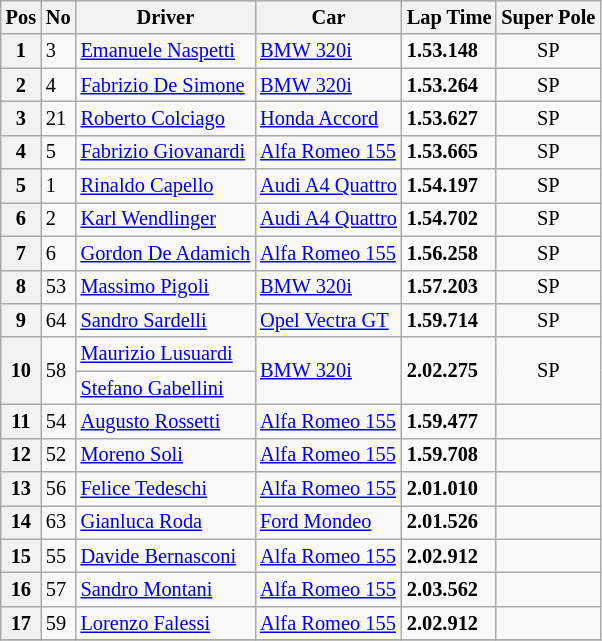<table class="wikitable" style="font-size: 85%;">
<tr>
<th>Pos</th>
<th>No</th>
<th>Driver</th>
<th>Car</th>
<th>Lap Time</th>
<th>Super Pole</th>
</tr>
<tr>
<th>1</th>
<td>3</td>
<td> <a href='#'>Emanuele Naspetti</a></td>
<td><a href='#'>BMW 320i</a></td>
<td><strong>1.53.148</strong></td>
<td align=center>SP</td>
</tr>
<tr>
<th>2</th>
<td>4</td>
<td> <a href='#'>Fabrizio De Simone</a></td>
<td><a href='#'>BMW 320i</a></td>
<td><strong>1.53.264</strong></td>
<td align=center>SP</td>
</tr>
<tr>
<th>3</th>
<td>21</td>
<td> <a href='#'>Roberto Colciago</a></td>
<td><a href='#'>Honda Accord</a></td>
<td><strong>1.53.627</strong></td>
<td align=center>SP</td>
</tr>
<tr>
<th>4</th>
<td>5</td>
<td> <a href='#'>Fabrizio Giovanardi</a></td>
<td><a href='#'>Alfa Romeo 155</a></td>
<td><strong>1.53.665</strong></td>
<td align=center>SP</td>
</tr>
<tr>
<th>5</th>
<td>1</td>
<td> <a href='#'>Rinaldo Capello</a></td>
<td><a href='#'>Audi A4 Quattro</a></td>
<td><strong>1.54.197</strong></td>
<td align=center>SP</td>
</tr>
<tr>
<th>6</th>
<td>2</td>
<td> <a href='#'>Karl Wendlinger</a></td>
<td><a href='#'>Audi A4 Quattro</a></td>
<td><strong>1.54.702</strong></td>
<td align=center>SP</td>
</tr>
<tr>
<th>7</th>
<td>6</td>
<td> <a href='#'>Gordon De Adamich</a></td>
<td><a href='#'>Alfa Romeo 155</a></td>
<td><strong>1.56.258</strong></td>
<td align=center>SP</td>
</tr>
<tr>
<th>8</th>
<td>53</td>
<td> <a href='#'>Massimo Pigoli</a></td>
<td><a href='#'>BMW 320i</a></td>
<td><strong>1.57.203</strong></td>
<td align=center>SP</td>
</tr>
<tr>
<th>9</th>
<td>64</td>
<td> <a href='#'>Sandro Sardelli</a></td>
<td><a href='#'> Opel Vectra GT</a></td>
<td><strong>1.59.714</strong></td>
<td align=center>SP</td>
</tr>
<tr>
<th rowspan=2>10</th>
<td rowspan=2>58</td>
<td> <a href='#'>Maurizio Lusuardi</a></td>
<td rowspan=2><a href='#'>BMW 320i</a></td>
<td rowspan=2><strong>2.02.275</strong></td>
<td rowspan=2 align=center>SP</td>
</tr>
<tr>
<td> <a href='#'>Stefano Gabellini</a></td>
</tr>
<tr>
<th>11</th>
<td>54</td>
<td> <a href='#'>Augusto Rossetti</a></td>
<td><a href='#'>Alfa Romeo 155</a></td>
<td><strong>1.59.477</strong></td>
<td></td>
</tr>
<tr>
<th>12</th>
<td>52</td>
<td> <a href='#'>Moreno Soli</a></td>
<td><a href='#'>Alfa Romeo 155</a></td>
<td><strong>1.59.708</strong></td>
<td></td>
</tr>
<tr>
<th>13</th>
<td>56</td>
<td> <a href='#'>Felice Tedeschi</a></td>
<td><a href='#'>Alfa Romeo 155</a></td>
<td><strong>2.01.010</strong></td>
<td></td>
</tr>
<tr>
<th>14</th>
<td>63</td>
<td> <a href='#'>Gianluca Roda</a></td>
<td><a href='#'>Ford Mondeo</a></td>
<td><strong>2.01.526</strong></td>
<td></td>
</tr>
<tr>
<th>15</th>
<td>55</td>
<td> <a href='#'>Davide Bernasconi</a></td>
<td><a href='#'>Alfa Romeo 155</a></td>
<td><strong>2.02.912</strong></td>
<td></td>
</tr>
<tr>
<th>16</th>
<td>57</td>
<td> <a href='#'>Sandro Montani</a></td>
<td><a href='#'>Alfa Romeo 155</a></td>
<td><strong>2.03.562</strong></td>
<td></td>
</tr>
<tr>
<th>17</th>
<td>59</td>
<td> <a href='#'>Lorenzo Falessi</a></td>
<td><a href='#'>Alfa Romeo 155</a></td>
<td><strong>2.02.912</strong></td>
<td></td>
</tr>
<tr>
</tr>
</table>
